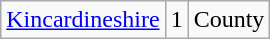<table class="wikitable sortable">
<tr>
<td><a href='#'>Kincardineshire</a></td>
<td align="center">1</td>
<td>County</td>
</tr>
</table>
